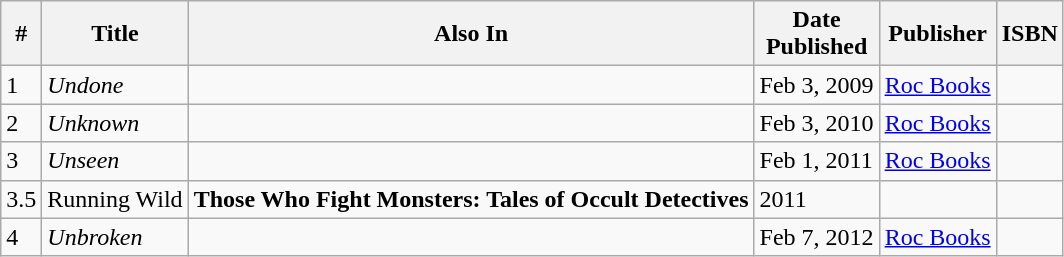<table class="wikitable">
<tr>
<th>#</th>
<th>Title</th>
<th>Also In</th>
<th>Date<br>Published</th>
<th>Publisher</th>
<th>ISBN</th>
</tr>
<tr>
<td>1</td>
<td><em>Undone</em></td>
<td></td>
<td>Feb 3, 2009</td>
<td><a href='#'>Roc Books</a></td>
<td></td>
</tr>
<tr>
<td>2</td>
<td><em>Unknown</em></td>
<td></td>
<td>Feb 3, 2010</td>
<td><a href='#'>Roc Books</a></td>
<td></td>
</tr>
<tr>
<td>3</td>
<td><em>Unseen</em></td>
<td></td>
<td>Feb 1, 2011</td>
<td><a href='#'>Roc Books</a></td>
<td></td>
</tr>
<tr>
<td>3.5</td>
<td>Running Wild</td>
<td><strong>Those Who Fight Monsters: Tales of Occult Detectives</strong></td>
<td>2011</td>
<td></td>
<td></td>
</tr>
<tr>
<td>4</td>
<td><em>Unbroken</em></td>
<td></td>
<td>Feb 7, 2012</td>
<td><a href='#'>Roc Books</a></td>
<td></td>
</tr>
</table>
